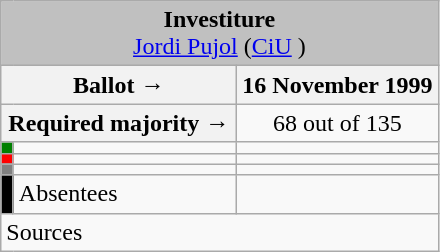<table class="wikitable" style="text-align:center;">
<tr>
<td colspan="3" align="center" bgcolor="#C0C0C0"><strong>Investiture</strong><br><a href='#'>Jordi Pujol</a> (<a href='#'>CiU</a> )</td>
</tr>
<tr>
<th colspan="2" width="150px">Ballot →</th>
<th>16 November 1999</th>
</tr>
<tr>
<th colspan="2">Required majority →</th>
<td>68 out of 135 </td>
</tr>
<tr>
<th width="1px" style="background:green;"></th>
<td align="left"></td>
<td></td>
</tr>
<tr>
<th style="color:inherit;background:red;"></th>
<td align="left"></td>
<td></td>
</tr>
<tr>
<th style="color:inherit;background:gray;"></th>
<td align="left"></td>
<td></td>
</tr>
<tr>
<th style="color:inherit;background:black;"></th>
<td align="left"><span>Absentees</span></td>
<td></td>
</tr>
<tr>
<td align="left" colspan="3">Sources</td>
</tr>
</table>
